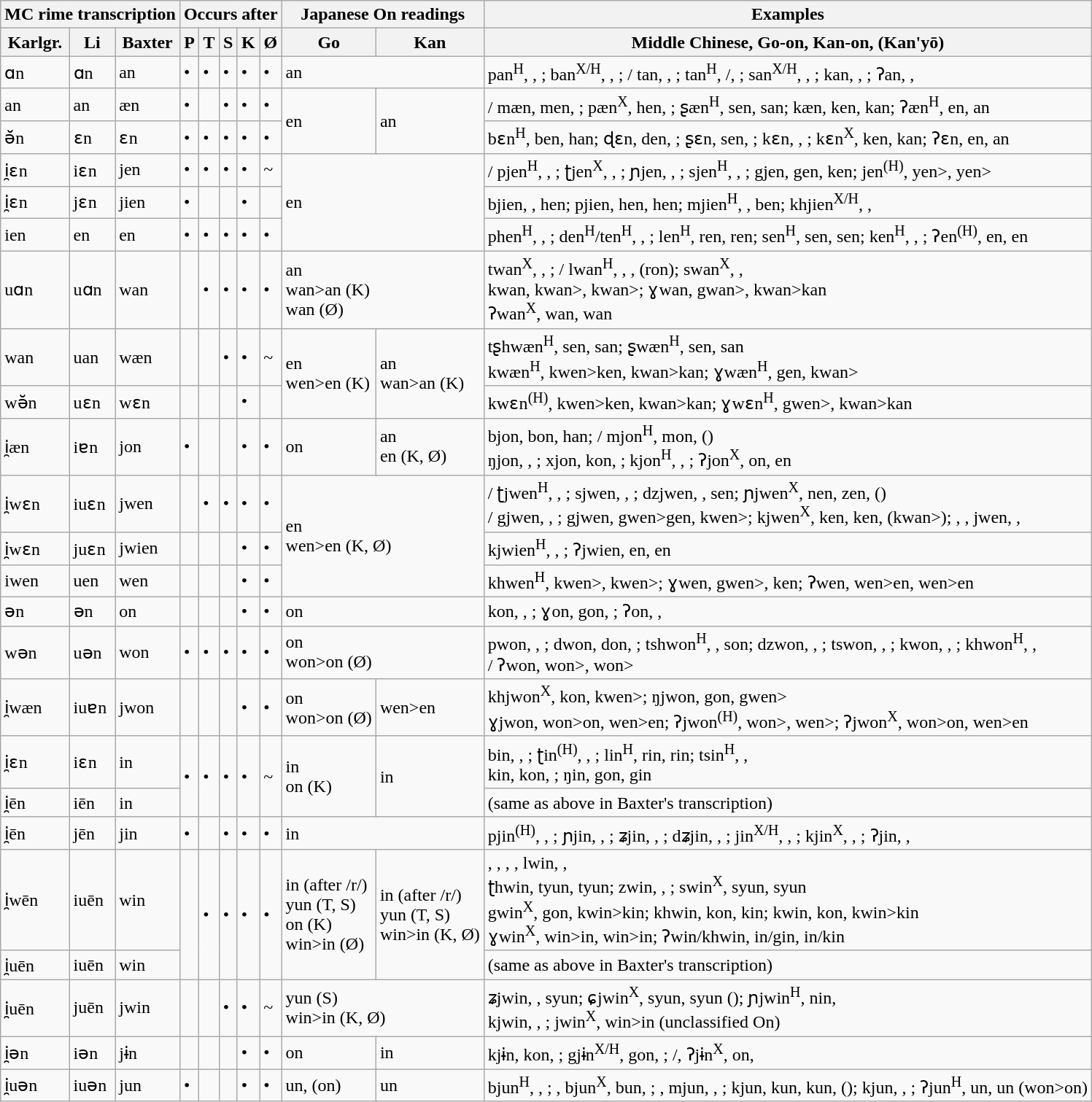<table class="wikitable defaultcenter">
<tr>
<th colspan="3">MC rime transcription</th>
<th colspan="5">Occurs after</th>
<th colspan="3">Japanese On readings</th>
<th>Examples</th>
</tr>
<tr>
<th>Karlgr.</th>
<th>Li</th>
<th>Baxter</th>
<th>P</th>
<th>T</th>
<th>S</th>
<th>K</th>
<th>Ø</th>
<th colspan="2">Go</th>
<th>Kan</th>
<th>Middle Chinese, Go-on, Kan-on, (Kan'yō)</th>
</tr>
<tr>
<td>ɑn</td>
<td>ɑn</td>
<td>an</td>
<td>•</td>
<td>•</td>
<td>•</td>
<td>•</td>
<td>•</td>
<td colspan="3">an</td>
<td style="text-align: left;"> pan<sup>H</sup>, , ;  ban<sup>X/H</sup>, , ; / tan, , ;  tan<sup>H</sup>, /, ;  san<sup>X/H</sup>, , ;  kan, , ;  ʔan, , </td>
</tr>
<tr>
<td>an</td>
<td>an</td>
<td>æn</td>
<td>•</td>
<td></td>
<td>•</td>
<td>•</td>
<td>•</td>
<td colspan="2" rowspan="2">en</td>
<td rowspan="2">an</td>
<td style="text-align: left;">/ mæn, men, ;  pæn<sup>X</sup>, hen, ; ʂæn<sup>H</sup>, sen, san;  kæn, ken, kan;  ʔæn<sup>H</sup>, en, an</td>
</tr>
<tr>
<td>ə̆n</td>
<td>ɛn</td>
<td>ɛn</td>
<td>•</td>
<td>•</td>
<td>•</td>
<td>•</td>
<td>•</td>
<td style="text-align: left;"> bɛn<sup>H</sup>, ben, han;  ɖɛn, den, ;  ʂɛn, sen, ;  kɛn, , ;  kɛn<sup>X</sup>, ken, kan;  ʔɛn, en, an</td>
</tr>
<tr>
<td>i̯ɛn</td>
<td>iɛn</td>
<td>jen</td>
<td>•</td>
<td>•</td>
<td>•</td>
<td>•</td>
<td>~</td>
<td colspan="3" rowspan="3">en</td>
<td style="text-align: left;">/ pjen<sup>H</sup>, , ;  ʈjen<sup>X</sup>, , ;  ɲjen, , ;  sjen<sup>H</sup>, , ;  gjen, gen, ken;  jen<sup>(H)</sup>, yen>, yen></td>
</tr>
<tr>
<td>i̯ɛn</td>
<td>jɛn</td>
<td>jien</td>
<td>•</td>
<td></td>
<td></td>
<td>•</td>
<td></td>
<td style="text-align: left;"> bjien, , hen;  pjien, hen, hen;  mjien<sup>H</sup>, , ben;  khjien<sup>X/H</sup>, , </td>
</tr>
<tr>
<td>ien</td>
<td>en</td>
<td>en</td>
<td>•</td>
<td>•</td>
<td>•</td>
<td>•</td>
<td>•</td>
<td style="text-align: left;"> phen<sup>H</sup>, , ;  den<sup>H</sup>/ten<sup>H</sup>, , ;  len<sup>H</sup>, ren, ren;  sen<sup>H</sup>, sen, sen;  ken<sup>H</sup>, , ;  ʔen<sup>(H)</sup>, en, en</td>
</tr>
<tr>
<td>uɑn</td>
<td>uɑn</td>
<td>wan</td>
<td></td>
<td>•</td>
<td>•</td>
<td>•</td>
<td>•</td>
<td colspan="3">an<br>wan>an (K)<br>wan (Ø)</td>
<td style="text-align: left;"> twan<sup>X</sup>, , ; / lwan<sup>H</sup>, , , (ron);  swan<sup>X</sup>, , <br> kwan, kwan>, kwan>;  ɣwan, gwan>, kwan>kan<br> ʔwan<sup>X</sup>, wan, wan</td>
</tr>
<tr>
<td>wan</td>
<td>uan</td>
<td>wæn</td>
<td></td>
<td></td>
<td>•</td>
<td>•</td>
<td>~</td>
<td colspan="2" rowspan="2">en<br>wen>en (K)</td>
<td rowspan="2">an<br>wan>an (K)</td>
<td style="text-align: left;"> tʂhwæn<sup>H</sup>, sen, san;  ʂwæn<sup>H</sup>, sen, san<br> kwæn<sup>H</sup>, kwen>ken, kwan>kan;  ɣwæn<sup>H</sup>, gen, kwan></td>
</tr>
<tr>
<td>wə̆n</td>
<td>uɛn</td>
<td>wɛn</td>
<td></td>
<td></td>
<td></td>
<td>•</td>
<td></td>
<td style="text-align: left;"> kwɛn<sup>(H)</sup>, kwen>ken, kwan>kan;  ɣwɛn<sup>H</sup>, gwen>, kwan>kan</td>
</tr>
<tr>
<td>i̯æn</td>
<td>iɐn</td>
<td>jon</td>
<td>•</td>
<td></td>
<td></td>
<td>•</td>
<td>•</td>
<td colspan="2">on</td>
<td>an<br>en (K, Ø)</td>
<td style="text-align: left;"> bjon, bon, han; / mjon<sup>H</sup>, mon,  ()<br> ŋjon, , ;  xjon, kon, ;  kjon<sup>H</sup>, , ;  ʔjon<sup>X</sup>, on, en</td>
</tr>
<tr>
<td>i̯wɛn</td>
<td>iuɛn</td>
<td>jwen</td>
<td></td>
<td>•</td>
<td>•</td>
<td>•</td>
<td>•</td>
<td colspan="3" rowspan="3">en<br>wen>en (K, Ø)</td>
<td style="text-align: left;">/ ʈjwen<sup>H</sup>, , ;  sjwen, , ;  dzjwen, , sen;  ɲjwen<sup>X</sup>, nen, zen, ()<br>/ gjwen, , ;  gjwen, gwen>gen, kwen>;  kjwen<sup>X</sup>, ken, ken, (kwan>); , , jwen, , </td>
</tr>
<tr>
<td>i̯wɛn</td>
<td>juɛn</td>
<td>jwien</td>
<td></td>
<td></td>
<td></td>
<td>•</td>
<td>•</td>
<td style="text-align: left;"> kjwien<sup>H</sup>, , ;  ʔjwien, en, en</td>
</tr>
<tr>
<td>iwen</td>
<td>uen</td>
<td>wen</td>
<td></td>
<td></td>
<td></td>
<td>•</td>
<td>•</td>
<td style="text-align: left;"> khwen<sup>H</sup>, kwen>, kwen>;  ɣwen, gwen>, ken;  ʔwen, wen>en, wen>en</td>
</tr>
<tr>
<td>ǝn</td>
<td>ǝn</td>
<td>on</td>
<td></td>
<td></td>
<td></td>
<td>•</td>
<td>•</td>
<td colspan="3">on</td>
<td style="text-align: left;"> kon, , ;  ɣon, gon, ;  ʔon, , </td>
</tr>
<tr>
<td>wǝn</td>
<td>uǝn</td>
<td>won</td>
<td>•</td>
<td>•</td>
<td>•</td>
<td>•</td>
<td>•</td>
<td colspan="3">on<br>won>on (Ø)</td>
<td style="text-align: left;"> pwon, , ;  dwon, don, ;  tshwon<sup>H</sup>, , son;  dzwon, , ;  tswon, , ;  kwon, , ;  khwon<sup>H</sup>, , <br>/ ʔwon, won>, won></td>
</tr>
<tr>
<td>i̯wæn</td>
<td>iuɐn</td>
<td>jwon</td>
<td></td>
<td></td>
<td></td>
<td>•</td>
<td>•</td>
<td colspan="2">on<br>won>on (Ø)</td>
<td>wen>en</td>
<td style="text-align: left;"> khjwon<sup>X</sup>, kon, kwen>;  ŋjwon, gon, gwen><br> ɣjwon, won>on, wen>en;  ʔjwon<sup>(H)</sup>, won>, wen>;  ʔjwon<sup>X</sup>, won>on, wen>en</td>
</tr>
<tr>
<td>i̯ɛn</td>
<td>iɛn</td>
<td>in</td>
<td rowspan="2">•</td>
<td rowspan="2">•</td>
<td rowspan="2">•</td>
<td rowspan="2">•</td>
<td rowspan="2">~</td>
<td colspan="2" rowspan="2">in<br>on (K)</td>
<td rowspan="2">in</td>
<td style="text-align: left;"> bin, , ;  ʈin<sup>(H)</sup>, , ;  lin<sup>H</sup>, rin, rin;  tsin<sup>H</sup>, , <br> kin, kon, ;  ŋin, gon, gin</td>
</tr>
<tr>
<td>i̯ēn</td>
<td>iēn</td>
<td>in</td>
<td style="text-align: left;">(same as above in Baxter's transcription)</td>
</tr>
<tr>
<td>i̯ēn</td>
<td>jēn</td>
<td>jin</td>
<td>•</td>
<td></td>
<td>•</td>
<td>•</td>
<td>•</td>
<td colspan="3">in</td>
<td style="text-align: left;"> pjin<sup>(H)</sup>, , ;  ɲjin, , ;  ʑjin, , ;  dʑjin, , ;  jin<sup>X/H</sup>, , ;  kjin<sup>X</sup>, , ;  ʔjin, , </td>
</tr>
<tr>
<td>i̯wēn</td>
<td>iuēn</td>
<td>win</td>
<td rowspan="2"></td>
<td rowspan="2">•</td>
<td rowspan="2">•</td>
<td rowspan="2">•</td>
<td rowspan="2">•</td>
<td rowspan="2">in (after /r/)<br>yun (T, S)<br>on (K)<br>win>in (Ø)</td>
<td colspan="2" rowspan="2">in (after /r/)<br>yun (T, S)<br>win>in (K, Ø)</td>
<td style="text-align: left;">, , , ,  lwin, , <br> ʈhwin, tyun, tyun;  zwin, , ;  swin<sup>X</sup>, syun, syun<br> gwin<sup>X</sup>, gon, kwin>kin;  khwin, kon, kin;  kwin, kon, kwin>kin<br> ɣwin<sup>X</sup>, win>in, win>in;  ʔwin/khwin, in/gin, in/kin</td>
</tr>
<tr>
<td>i̯uēn</td>
<td>iuēn</td>
<td>win</td>
<td style="text-align: left;">(same as above in Baxter's transcription)</td>
</tr>
<tr>
<td>i̯uēn</td>
<td>juēn</td>
<td>jwin</td>
<td></td>
<td></td>
<td>•</td>
<td>•</td>
<td>~</td>
<td colspan="3">yun (S)<br>win>in (K, Ø)</td>
<td style="text-align: left;"> ʑjwin, , syun;  ɕjwin<sup>X</sup>, syun, syun ();  ɲjwin<sup>H</sup>, nin, <br> kjwin, , ;  jwin<sup>X</sup>, win>in (unclassified On)</td>
</tr>
<tr>
<td>i̯ǝn</td>
<td>iǝn</td>
<td>jɨn</td>
<td></td>
<td></td>
<td></td>
<td>•</td>
<td>•</td>
<td colspan="2">on</td>
<td>in</td>
<td style="text-align: left;"> kjɨn, kon, ;  gjɨn<sup>X/H</sup>, gon, ; /, ʔjɨn<sup>X</sup>, on, </td>
</tr>
<tr>
<td>i̯uǝn</td>
<td>iuǝn</td>
<td>jun</td>
<td>•</td>
<td></td>
<td></td>
<td>•</td>
<td>•</td>
<td colspan="2">un, (on)</td>
<td>un</td>
<td style="text-align: left;"> bjun<sup>H</sup>, , ; ,  bjun<sup>X</sup>, bun, ; ,  mjun, , ;  kjun, kun, kun, ();  kjun, , ;  ʔjun<sup>H</sup>, un, un (won>on)</td>
</tr>
</table>
